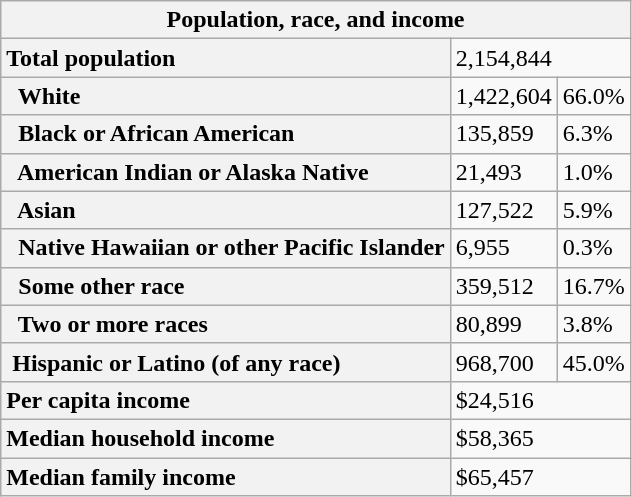<table class="wikitable collapsible collapsed">
<tr>
<th colspan=6>Population, race, and income</th>
</tr>
<tr>
<th scope="row" style="text-align: left;">Total population</th>
<td colspan=2>2,154,844</td>
</tr>
<tr>
<th scope="row" style="text-align: left;">  White</th>
<td>1,422,604</td>
<td>66.0%</td>
</tr>
<tr>
<th scope="row" style="text-align: left;">  Black or African American</th>
<td>135,859</td>
<td>6.3%</td>
</tr>
<tr>
<th scope="row" style="text-align: left;">  American Indian or Alaska Native</th>
<td>21,493</td>
<td>1.0%</td>
</tr>
<tr>
<th scope="row" style="text-align: left;">  Asian</th>
<td>127,522</td>
<td>5.9%</td>
</tr>
<tr>
<th scope="row" style="text-align: left;">  Native Hawaiian or other Pacific Islander</th>
<td>6,955</td>
<td>0.3%</td>
</tr>
<tr>
<th scope="row" style="text-align: left;">  Some other race</th>
<td>359,512</td>
<td>16.7%</td>
</tr>
<tr>
<th scope="row" style="text-align: left;">  Two or more races</th>
<td>80,899</td>
<td>3.8%</td>
</tr>
<tr>
<th scope="row" style="text-align: left;"> Hispanic or Latino (of any race)</th>
<td>968,700</td>
<td>45.0%</td>
</tr>
<tr>
<th scope="row" style="text-align: left;">Per capita income</th>
<td colspan=2>$24,516</td>
</tr>
<tr>
<th scope="row" style="text-align: left;">Median household income</th>
<td colspan=2>$58,365</td>
</tr>
<tr>
<th scope="row" style="text-align: left;">Median family income</th>
<td colspan=2>$65,457</td>
</tr>
</table>
